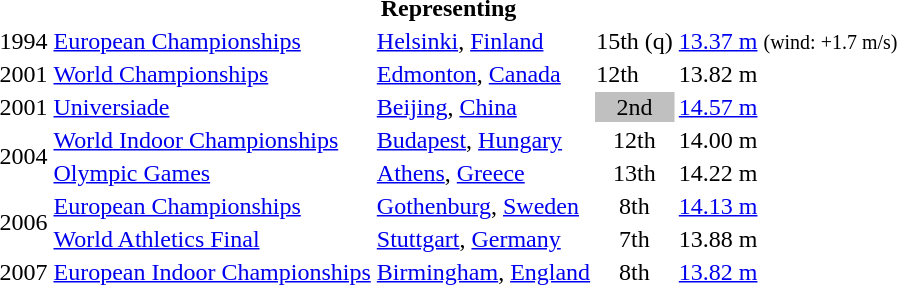<table>
<tr>
<th colspan="5">Representing </th>
</tr>
<tr>
<td>1994</td>
<td><a href='#'>European Championships</a></td>
<td><a href='#'>Helsinki</a>, <a href='#'>Finland</a></td>
<td>15th (q)</td>
<td><a href='#'>13.37 m</a> <small>(wind: +1.7 m/s)</small></td>
</tr>
<tr>
<td>2001</td>
<td><a href='#'>World Championships</a></td>
<td><a href='#'>Edmonton</a>, <a href='#'>Canada</a></td>
<td>12th</td>
<td>13.82 m</td>
</tr>
<tr>
<td>2001</td>
<td><a href='#'>Universiade</a></td>
<td><a href='#'>Beijing</a>, <a href='#'>China</a></td>
<td bgcolor="silver" align="center">2nd</td>
<td><a href='#'>14.57 m</a></td>
</tr>
<tr>
<td rowspan=2>2004</td>
<td><a href='#'>World Indoor Championships</a></td>
<td><a href='#'>Budapest</a>, <a href='#'>Hungary</a></td>
<td align="center">12th</td>
<td>14.00 m</td>
</tr>
<tr>
<td><a href='#'>Olympic Games</a></td>
<td><a href='#'>Athens</a>, <a href='#'>Greece</a></td>
<td align="center">13th</td>
<td>14.22 m</td>
</tr>
<tr>
<td rowspan=2>2006</td>
<td><a href='#'>European Championships</a></td>
<td><a href='#'>Gothenburg</a>, <a href='#'>Sweden</a></td>
<td align="center">8th</td>
<td><a href='#'>14.13 m</a></td>
</tr>
<tr>
<td><a href='#'>World Athletics Final</a></td>
<td><a href='#'>Stuttgart</a>, <a href='#'>Germany</a></td>
<td align="center">7th</td>
<td>13.88 m</td>
</tr>
<tr>
<td>2007</td>
<td><a href='#'>European Indoor Championships</a></td>
<td><a href='#'>Birmingham</a>, <a href='#'>England</a></td>
<td align="center">8th</td>
<td><a href='#'>13.82 m</a></td>
</tr>
</table>
